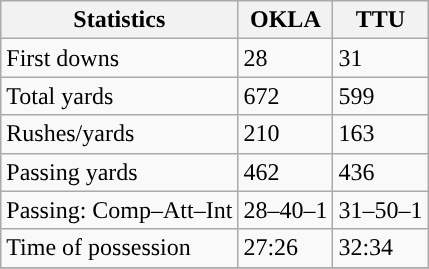<table class="wikitable" style="float: left;">
<tr>
<th>Statistics</th>
<th>OKLA</th>
<th>TTU</th>
</tr>
<tr>
<td>First downs</td>
<td>28</td>
<td>31</td>
</tr>
<tr>
<td>Total yards</td>
<td>672</td>
<td>599</td>
</tr>
<tr>
<td>Rushes/yards</td>
<td>210</td>
<td>163</td>
</tr>
<tr>
<td>Passing yards</td>
<td>462</td>
<td>436</td>
</tr>
<tr>
<td>Passing: Comp–Att–Int</td>
<td>28–40–1</td>
<td>31–50–1</td>
</tr>
<tr>
<td>Time of possession</td>
<td>27:26</td>
<td>32:34</td>
</tr>
<tr>
</tr>
</table>
